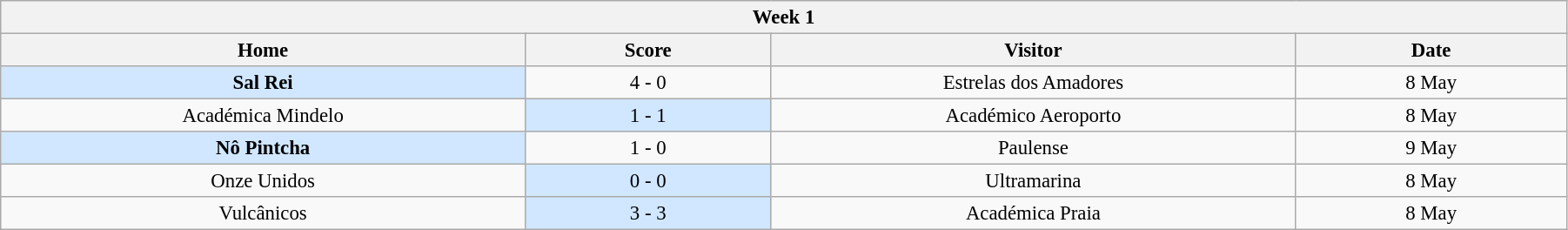<table class="wikitable" style="font-size:95%; text-align: center; width: 95%;">
<tr>
<th colspan="12" style="with: 100%;" align=center>Week 1</th>
</tr>
<tr>
<th width="200">Home</th>
<th width="90">Score</th>
<th width="200">Visitor</th>
<th width="100">Date</th>
</tr>
<tr align=center>
<td bgcolor=#D0E7FF><strong>Sal Rei</strong></td>
<td>4 - 0</td>
<td>Estrelas dos Amadores</td>
<td>8 May</td>
</tr>
<tr align=center>
<td>Académica Mindelo</td>
<td bgcolor=#D0E7FF>1 - 1</td>
<td>Académico Aeroporto</td>
<td>8 May</td>
</tr>
<tr align=center>
<td bgcolor=#D0E7FF><strong>Nô Pintcha</strong></td>
<td>1 - 0</td>
<td>Paulense</td>
<td>9 May</td>
</tr>
<tr align=center>
<td>Onze Unidos</td>
<td bgcolor=#D0E7FF>0 - 0</td>
<td>Ultramarina</td>
<td>8 May</td>
</tr>
<tr align=center>
<td>Vulcânicos</td>
<td bgcolor=#D0E7FF>3 - 3</td>
<td>Académica Praia</td>
<td>8 May</td>
</tr>
</table>
